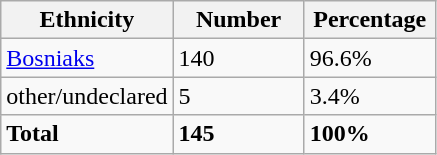<table class="wikitable">
<tr>
<th width="100px">Ethnicity</th>
<th width="80px">Number</th>
<th width="80px">Percentage</th>
</tr>
<tr>
<td><a href='#'>Bosniaks</a></td>
<td>140</td>
<td>96.6%</td>
</tr>
<tr>
<td>other/undeclared</td>
<td>5</td>
<td>3.4%</td>
</tr>
<tr>
<td><strong>Total</strong></td>
<td><strong>145</strong></td>
<td><strong>100%</strong></td>
</tr>
</table>
